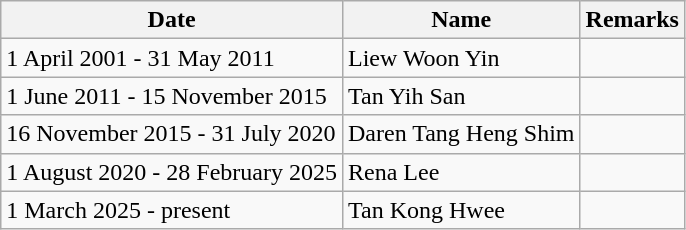<table class="wikitable">
<tr>
<th>Date</th>
<th>Name</th>
<th>Remarks</th>
</tr>
<tr>
<td>1 April 2001 - 31 May 2011</td>
<td>Liew Woon Yin</td>
<td></td>
</tr>
<tr>
<td>1 June 2011 - 15 November 2015</td>
<td>Tan Yih San</td>
<td></td>
</tr>
<tr>
<td>16 November 2015 - 31 July 2020</td>
<td>Daren Tang Heng Shim</td>
<td></td>
</tr>
<tr>
<td>1 August 2020 - 28 February 2025</td>
<td>Rena Lee</td>
<td></td>
</tr>
<tr>
<td>1 March 2025 - present</td>
<td>Tan Kong Hwee</td>
<td></td>
</tr>
</table>
